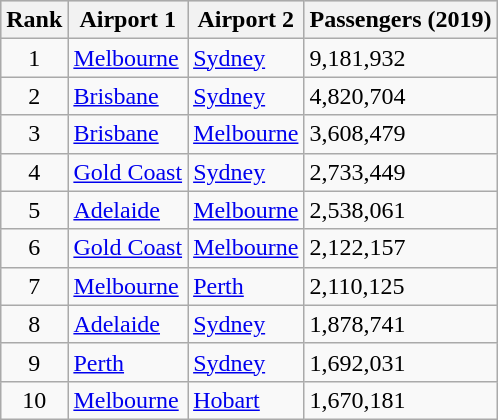<table class="wikitable sortable">
<tr style="background:lightgrey;">
<th>Rank</th>
<th>Airport 1</th>
<th>Airport 2</th>
<th>Passengers (2019)</th>
</tr>
<tr>
<td align=center>1</td>
<td> <a href='#'>Melbourne</a></td>
<td> <a href='#'>Sydney</a></td>
<td>9,181,932</td>
</tr>
<tr>
<td align=center>2</td>
<td> <a href='#'>Brisbane</a></td>
<td> <a href='#'>Sydney</a></td>
<td>4,820,704</td>
</tr>
<tr>
<td align=center>3</td>
<td> <a href='#'>Brisbane</a></td>
<td> <a href='#'>Melbourne</a></td>
<td>3,608,479</td>
</tr>
<tr>
<td align=center>4</td>
<td> <a href='#'>Gold Coast</a></td>
<td> <a href='#'>Sydney</a></td>
<td>2,733,449</td>
</tr>
<tr>
<td align=center>5</td>
<td> <a href='#'>Adelaide</a></td>
<td> <a href='#'>Melbourne</a></td>
<td>2,538,061</td>
</tr>
<tr>
<td align=center>6</td>
<td> <a href='#'>Gold Coast</a></td>
<td> <a href='#'>Melbourne</a></td>
<td>2,122,157</td>
</tr>
<tr>
<td align=center>7</td>
<td> <a href='#'>Melbourne</a></td>
<td> <a href='#'>Perth</a></td>
<td>2,110,125</td>
</tr>
<tr>
<td align=center>8</td>
<td> <a href='#'>Adelaide</a></td>
<td> <a href='#'>Sydney</a></td>
<td>1,878,741</td>
</tr>
<tr>
<td align=center>9</td>
<td> <a href='#'>Perth</a></td>
<td> <a href='#'>Sydney</a></td>
<td>1,692,031</td>
</tr>
<tr>
<td align=center>10</td>
<td> <a href='#'>Melbourne</a></td>
<td> <a href='#'>Hobart</a></td>
<td>1,670,181</td>
</tr>
</table>
